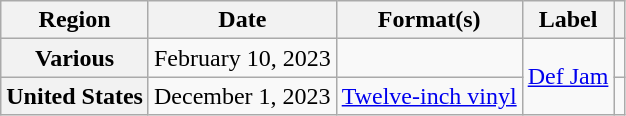<table class="wikitable plainrowheaders">
<tr>
<th scope="col">Region</th>
<th scope="col">Date</th>
<th scope="col">Format(s)</th>
<th scope="col">Label</th>
<th scope="col"></th>
</tr>
<tr>
<th scope="row">Various</th>
<td>February 10, 2023</td>
<td></td>
<td rowspan="2"><a href='#'>Def Jam</a></td>
<td align="center"></td>
</tr>
<tr>
<th scope="row">United States</th>
<td>December 1, 2023</td>
<td><a href='#'>Twelve-inch vinyl</a></td>
<td align="center"></td>
</tr>
</table>
